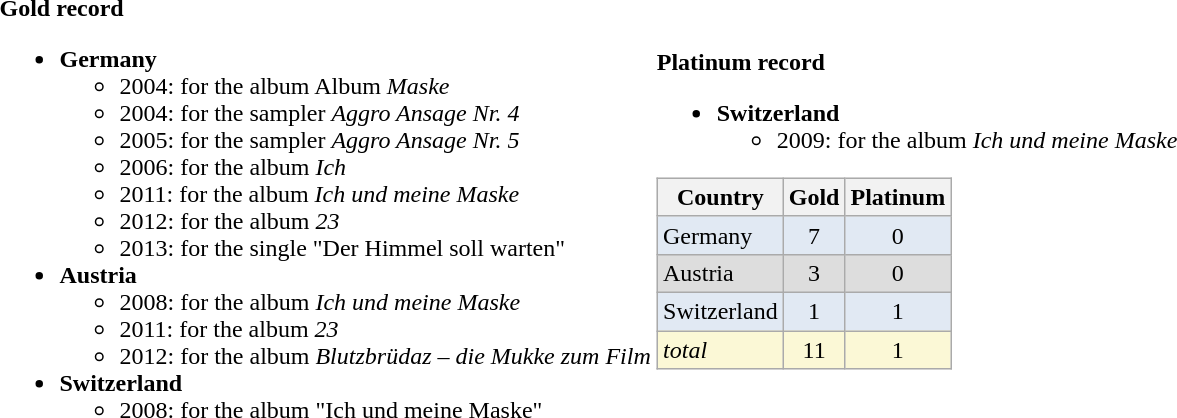<table class="toptextcells">
<tr>
<td><br><strong>Gold record</strong><ul><li><strong>Germany</strong><ul><li>2004: for the album Album <em>Maske</em></li><li>2004: for the sampler <em>Aggro Ansage Nr. 4</em></li><li>2005: for the sampler <em>Aggro Ansage Nr. 5</em></li><li>2006: for the album <em>Ich</em></li><li>2011: for the album <em>Ich und meine Maske</em></li><li>2012: for the album <em>23</em></li><li>2013: for the single "Der Himmel soll warten"</li></ul></li><li><strong>Austria</strong><ul><li>2008: for the album <em>Ich und meine Maske</em></li><li>2011: for the album <em>23</em></li><li>2012: for the album <em>Blutzbrüdaz – die Mukke zum Film</em></li></ul></li><li><strong>Switzerland</strong><ul><li>2008: for the album "Ich und meine Maske"</li></ul></li></ul></td>
<td><br><strong>Platinum record</strong><ul><li><strong>Switzerland</strong><ul><li>2009: for the album <em>Ich und meine Maske</em></li></ul></li></ul><table class="wikitable sortable">
<tr ">
<th>Country</th>
<th>Gold</th>
<th>Platinum</th>
</tr>
<tr style="background:#e1e9f3;">
<td>Germany</td>
<td style="text-align:center;">7</td>
<td style="text-align:center;">0</td>
</tr>
<tr style="background:#ddd;">
<td>Austria</td>
<td style="text-align:center;">3</td>
<td style="text-align:center;">0</td>
</tr>
<tr style="background:#e1e9f3;">
<td>Switzerland</td>
<td style="text-align:center;">1</td>
<td style="text-align:center;">1</td>
</tr>
<tr style="background:#fbf8d6;">
<td><em>total</em></td>
<td style="text-align:center;">11</td>
<td style="text-align:center;">1</td>
</tr>
</table>
</td>
</tr>
</table>
